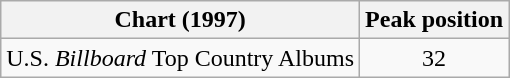<table class="wikitable">
<tr>
<th>Chart (1997)</th>
<th>Peak position</th>
</tr>
<tr>
<td>U.S. <em>Billboard</em> Top Country Albums</td>
<td align="center">32</td>
</tr>
</table>
